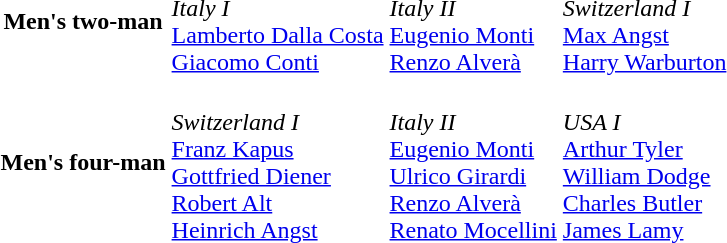<table>
<tr>
<th scope="row">Men's two-man<br></th>
<td><br><em>Italy I</em><br><a href='#'>Lamberto Dalla Costa</a><br><a href='#'>Giacomo Conti</a></td>
<td><br><em>Italy II</em><br><a href='#'>Eugenio Monti</a><br><a href='#'>Renzo Alverà</a></td>
<td><br><em>Switzerland I</em><br><a href='#'>Max Angst</a><br><a href='#'>Harry Warburton</a></td>
</tr>
<tr>
<th scope="row">Men's four-man<br></th>
<td><br><em>Switzerland I</em><br><a href='#'>Franz Kapus</a><br><a href='#'>Gottfried Diener</a><br><a href='#'>Robert Alt</a><br><a href='#'>Heinrich Angst</a></td>
<td><br><em>Italy II</em><br><a href='#'>Eugenio Monti</a><br><a href='#'>Ulrico Girardi</a><br><a href='#'>Renzo Alverà</a><br><a href='#'>Renato Mocellini</a></td>
<td><br><em>USA I</em><br><a href='#'>Arthur Tyler</a><br><a href='#'>William Dodge</a><br><a href='#'>Charles Butler</a><br><a href='#'>James Lamy</a></td>
</tr>
</table>
